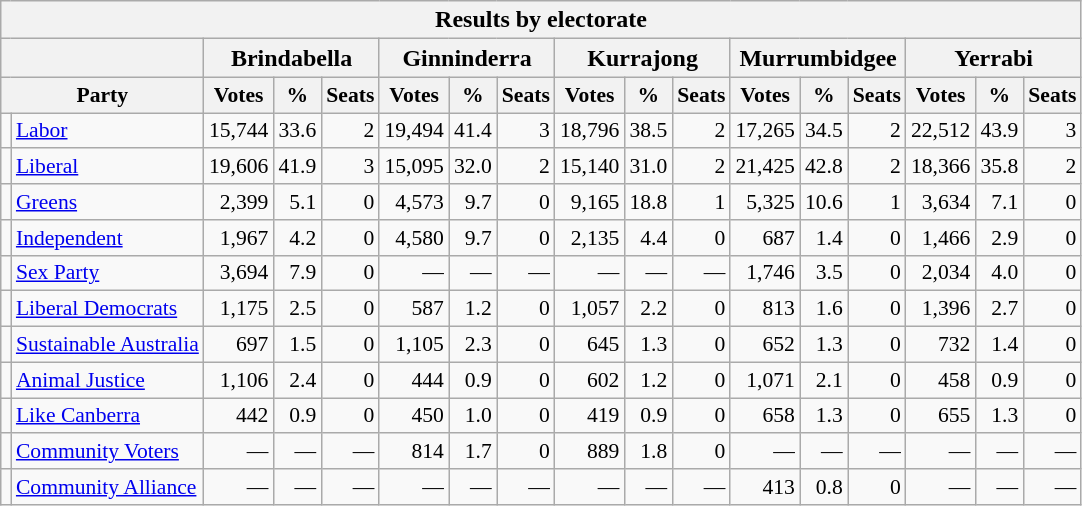<table class="wikitable">
<tr>
<th colspan=17>Results by electorate</th>
</tr>
<tr>
<th colspan=2></th>
<th colspan=3>Brindabella</th>
<th colspan=3>Ginninderra</th>
<th colspan=3>Kurrajong</th>
<th colspan=3>Murrumbidgee</th>
<th colspan=3>Yerrabi</th>
</tr>
<tr style="font-size: 0.9em">
<th colspan = 2>Party</th>
<th>Votes</th>
<th>%</th>
<th>Seats</th>
<th>Votes</th>
<th>%</th>
<th>Seats</th>
<th>Votes</th>
<th>%</th>
<th>Seats</th>
<th>Votes</th>
<th>%</th>
<th>Seats</th>
<th>Votes</th>
<th>%</th>
<th>Seats</th>
</tr>
<tr style="font-size: 0.9em";">
<td></td>
<td><a href='#'>Labor</a></td>
<td align=right>15,744</td>
<td align=right>33.6</td>
<td align=right>2</td>
<td align=right>19,494</td>
<td align=right>41.4</td>
<td align=right>3</td>
<td align=right>18,796</td>
<td align=right>38.5</td>
<td align=right>2</td>
<td align=right>17,265</td>
<td align=right>34.5</td>
<td align=right>2</td>
<td align=right>22,512</td>
<td align=right>43.9</td>
<td align=right>3</td>
</tr>
<tr style="font-size: 0.9em";">
<td></td>
<td><a href='#'>Liberal</a></td>
<td align=right>19,606</td>
<td align=right>41.9</td>
<td align=right>3</td>
<td align=right>15,095</td>
<td align=right>32.0</td>
<td align=right>2</td>
<td align=right>15,140</td>
<td align=right>31.0</td>
<td align=right>2</td>
<td align=right>21,425</td>
<td align=right>42.8</td>
<td align=right>2</td>
<td align=right>18,366</td>
<td align=right>35.8</td>
<td align=right>2</td>
</tr>
<tr style="font-size: 0.9em";">
<td></td>
<td><a href='#'>Greens</a></td>
<td align=right>2,399</td>
<td align=right>5.1</td>
<td align=right>0</td>
<td align=right>4,573</td>
<td align=right>9.7</td>
<td align=right>0</td>
<td align=right>9,165</td>
<td align=right>18.8</td>
<td align=right>1</td>
<td align=right>5,325</td>
<td align=right>10.6</td>
<td align=right>1</td>
<td align=right>3,634</td>
<td align=right>7.1</td>
<td align=right>0</td>
</tr>
<tr style="font-size: 0.9em";">
<td></td>
<td><a href='#'>Independent</a></td>
<td align=right>1,967</td>
<td align=right>4.2</td>
<td align=right>0</td>
<td align=right>4,580</td>
<td align=right>9.7</td>
<td align=right>0</td>
<td align=right>2,135</td>
<td align=right>4.4</td>
<td align=right>0</td>
<td align=right>687</td>
<td align=right>1.4</td>
<td align=right>0</td>
<td align=right>1,466</td>
<td align=right>2.9</td>
<td align=right>0</td>
</tr>
<tr style="font-size: 0.9em";">
<td></td>
<td><a href='#'>Sex Party</a></td>
<td align=right>3,694</td>
<td align=right>7.9</td>
<td align=right>0</td>
<td align=right>—</td>
<td align=right>—</td>
<td align=right>—</td>
<td align=right>—</td>
<td align=right>—</td>
<td align=right>—</td>
<td align=right>1,746</td>
<td align=right>3.5</td>
<td align=right>0</td>
<td align=right>2,034</td>
<td align=right>4.0</td>
<td align=right>0</td>
</tr>
<tr style="font-size: 0.9em";">
<td></td>
<td><a href='#'>Liberal Democrats</a></td>
<td align=right>1,175</td>
<td align=right>2.5</td>
<td align=right>0</td>
<td align=right>587</td>
<td align=right>1.2</td>
<td align=right>0</td>
<td align=right>1,057</td>
<td align=right>2.2</td>
<td align=right>0</td>
<td align=right>813</td>
<td align=right>1.6</td>
<td align=right>0</td>
<td align=right>1,396</td>
<td align=right>2.7</td>
<td align=right>0</td>
</tr>
<tr style="font-size: 0.9em";">
<td></td>
<td><a href='#'>Sustainable Australia</a></td>
<td align=right>697</td>
<td align=right>1.5</td>
<td align=right>0</td>
<td align=right>1,105</td>
<td align=right>2.3</td>
<td align=right>0</td>
<td align=right>645</td>
<td align=right>1.3</td>
<td align=right>0</td>
<td align=right>652</td>
<td align=right>1.3</td>
<td align=right>0</td>
<td align=right>732</td>
<td align=right>1.4</td>
<td align=right>0</td>
</tr>
<tr style="font-size: 0.9em";">
<td></td>
<td><a href='#'>Animal Justice</a></td>
<td align=right>1,106</td>
<td align=right>2.4</td>
<td align=right>0</td>
<td align=right>444</td>
<td align=right>0.9</td>
<td align=right>0</td>
<td align=right>602</td>
<td align=right>1.2</td>
<td align=right>0</td>
<td align=right>1,071</td>
<td align=right>2.1</td>
<td align=right>0</td>
<td align=right>458</td>
<td align=right>0.9</td>
<td align=right>0</td>
</tr>
<tr style="font-size: 0.9em";">
<td></td>
<td><a href='#'>Like Canberra</a></td>
<td align=right>442</td>
<td align=right>0.9</td>
<td align=right>0</td>
<td align=right>450</td>
<td align=right>1.0</td>
<td align=right>0</td>
<td align=right>419</td>
<td align=right>0.9</td>
<td align=right>0</td>
<td align=right>658</td>
<td align=right>1.3</td>
<td align=right>0</td>
<td align=right>655</td>
<td align=right>1.3</td>
<td align=right>0</td>
</tr>
<tr style="font-size: 0.9em";">
<td></td>
<td><a href='#'>Community Voters</a></td>
<td align=right>—</td>
<td align=right>—</td>
<td align=right>—</td>
<td align=right>814</td>
<td align=right>1.7</td>
<td align=right>0</td>
<td align=right>889</td>
<td align=right>1.8</td>
<td align=right>0</td>
<td align=right>—</td>
<td align=right>—</td>
<td align=right>—</td>
<td align=right>—</td>
<td align=right>—</td>
<td align=right>—</td>
</tr>
<tr style="font-size: 0.9em";">
<td></td>
<td><a href='#'>Community Alliance</a></td>
<td align=right>—</td>
<td align=right>—</td>
<td align=right>—</td>
<td align=right>—</td>
<td align=right>—</td>
<td align=right>—</td>
<td align=right>—</td>
<td align=right>—</td>
<td align=right>—</td>
<td align=right>413</td>
<td align=right>0.8</td>
<td align=right>0</td>
<td align=right>—</td>
<td align=right>—</td>
<td align=right>—</td>
</tr>
</table>
